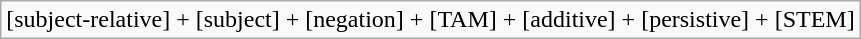<table class="wikitable">
<tr>
<td>[subject-relative] + [subject] + [negation] + [TAM] + [additive] + [persistive] + [STEM]</td>
</tr>
</table>
